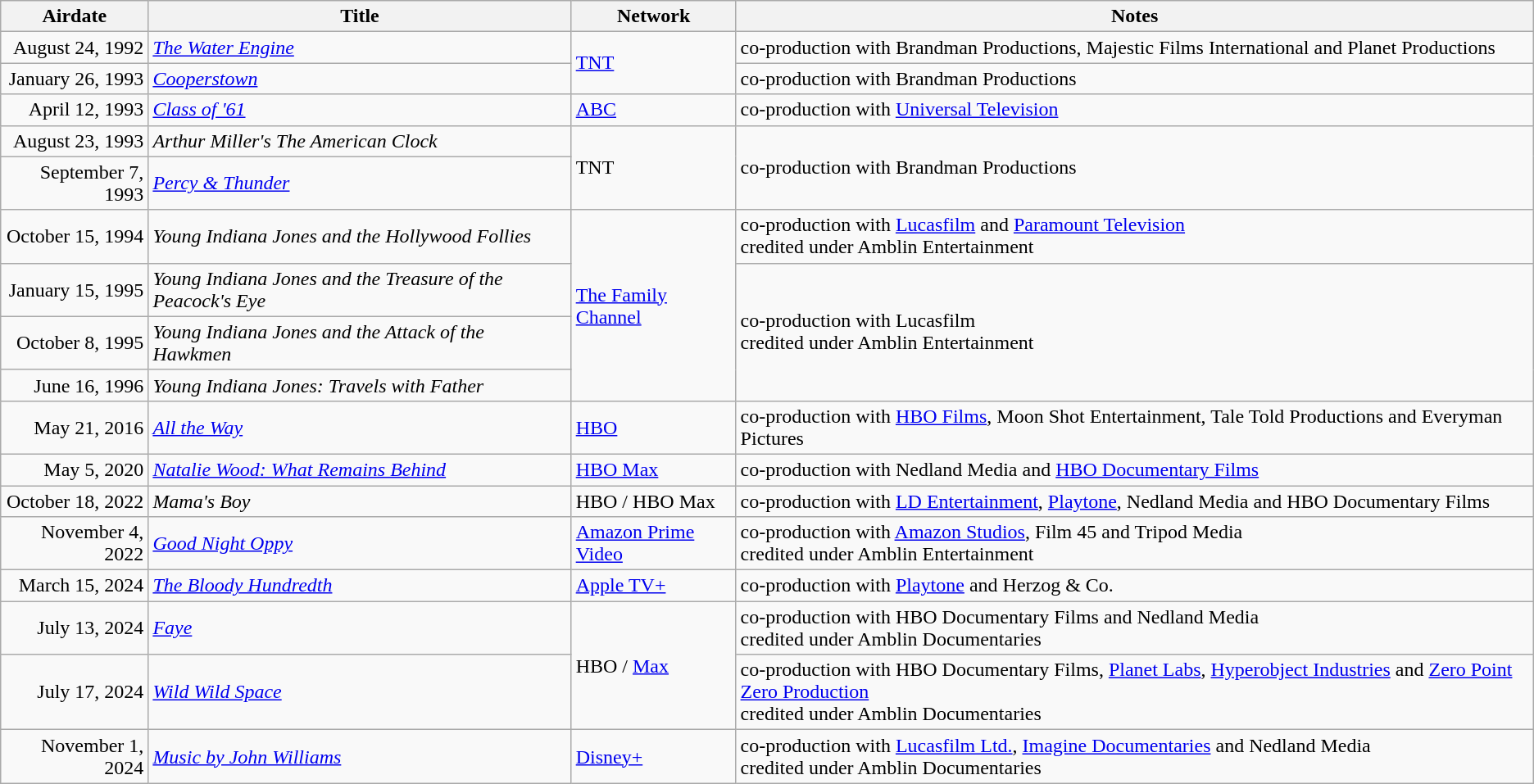<table class="wikitable sortable">
<tr>
<th>Airdate</th>
<th>Title</th>
<th>Network</th>
<th>Notes</th>
</tr>
<tr>
<td align="right">August 24, 1992</td>
<td><em><a href='#'>The Water Engine</a></em></td>
<td rowspan="2"><a href='#'>TNT</a></td>
<td>co-production with Brandman Productions, Majestic Films International and Planet Productions</td>
</tr>
<tr>
<td align="right">January 26, 1993</td>
<td><em><a href='#'>Cooperstown</a></em></td>
<td>co-production with Brandman Productions</td>
</tr>
<tr>
<td align="right">April 12, 1993</td>
<td><em><a href='#'>Class of '61</a></em></td>
<td><a href='#'>ABC</a></td>
<td>co-production with <a href='#'>Universal Television</a></td>
</tr>
<tr>
<td align="right">August 23, 1993</td>
<td><em>Arthur Miller's The American Clock</em></td>
<td rowspan="2">TNT</td>
<td rowspan="2">co-production with Brandman Productions</td>
</tr>
<tr>
<td align="right">September 7, 1993</td>
<td><em><a href='#'>Percy & Thunder</a></em></td>
</tr>
<tr>
<td align="right">October 15, 1994</td>
<td><em>Young Indiana Jones and the Hollywood Follies</em></td>
<td rowspan="4"><a href='#'>The Family Channel</a></td>
<td>co-production with <a href='#'>Lucasfilm</a> and <a href='#'>Paramount Television</a><br>credited under Amblin Entertainment</td>
</tr>
<tr>
<td align="right">January 15, 1995</td>
<td><em>Young Indiana Jones and the Treasure of the Peacock's Eye</em></td>
<td rowspan="3">co-production with Lucasfilm<br>credited under Amblin Entertainment</td>
</tr>
<tr>
<td align="right">October 8, 1995</td>
<td><em>Young Indiana Jones and the Attack of the Hawkmen</em></td>
</tr>
<tr>
<td align="right">June 16, 1996</td>
<td><em>Young Indiana Jones: Travels with Father</em></td>
</tr>
<tr>
<td align="right">May 21, 2016</td>
<td><em><a href='#'>All the Way</a></em></td>
<td><a href='#'>HBO</a></td>
<td>co-production with <a href='#'>HBO Films</a>, Moon Shot Entertainment, Tale Told Productions and Everyman Pictures</td>
</tr>
<tr>
<td align="right">May 5, 2020</td>
<td><em><a href='#'>Natalie Wood: What Remains Behind</a></em></td>
<td><a href='#'>HBO Max</a></td>
<td>co-production with Nedland Media and <a href='#'>HBO Documentary Films</a></td>
</tr>
<tr>
<td align="right">October 18, 2022</td>
<td><em>Mama's Boy</em></td>
<td>HBO / HBO Max</td>
<td>co-production with <a href='#'>LD Entertainment</a>, <a href='#'>Playtone</a>, Nedland Media and HBO Documentary Films</td>
</tr>
<tr>
<td align="right">November 4, 2022</td>
<td><em><a href='#'>Good Night Oppy</a></em></td>
<td><a href='#'>Amazon Prime Video</a></td>
<td>co-production with <a href='#'>Amazon Studios</a>, Film 45 and Tripod Media<br>credited under Amblin Entertainment</td>
</tr>
<tr>
<td align="right">March 15, 2024</td>
<td><em><a href='#'>The Bloody Hundredth</a></em></td>
<td><a href='#'>Apple TV+</a></td>
<td>co-production with <a href='#'>Playtone</a> and Herzog & Co.</td>
</tr>
<tr>
<td align="right">July 13, 2024</td>
<td><em><a href='#'>Faye</a></em></td>
<td rowspan="2">HBO / <a href='#'>Max</a></td>
<td>co-production with HBO Documentary Films and Nedland Media<br>credited under Amblin Documentaries</td>
</tr>
<tr>
<td align="right">July 17, 2024</td>
<td><em><a href='#'>Wild Wild Space</a></em></td>
<td>co-production with HBO Documentary Films, <a href='#'>Planet Labs</a>, <a href='#'>Hyperobject Industries</a> and <a href='#'>Zero Point Zero Production</a><br>credited under Amblin Documentaries</td>
</tr>
<tr>
<td align="right">November 1, 2024</td>
<td><em><a href='#'>Music by John Williams</a></em></td>
<td><a href='#'>Disney+</a></td>
<td>co-production with <a href='#'>Lucasfilm Ltd.</a>, <a href='#'>Imagine Documentaries</a> and Nedland Media<br>credited under Amblin Documentaries</td>
</tr>
</table>
